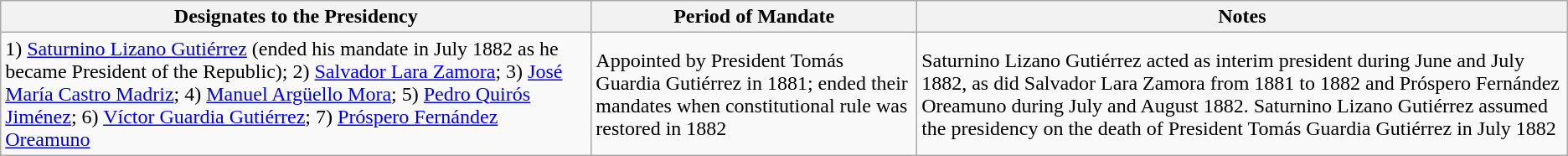<table class="wikitable">
<tr>
<th>Designates to the Presidency</th>
<th>Period of Mandate</th>
<th>Notes</th>
</tr>
<tr>
<td>1) <a href='#'>Saturnino Lizano Gutiérrez</a> (ended his mandate in July 1882 as he became President of the Republic); 2) <a href='#'>Salvador Lara Zamora</a>; 3) <a href='#'>José María Castro Madriz</a>; 4) <a href='#'>Manuel Argüello Mora</a>; 5) <a href='#'>Pedro Quirós Jiménez</a>; 6) <a href='#'>Víctor Guardia Gutiérrez</a>; 7) <a href='#'>Próspero Fernández Oreamuno</a></td>
<td>Appointed by President Tomás Guardia Gutiérrez in 1881; ended their mandates when constitutional rule was restored in 1882</td>
<td>Saturnino Lizano Gutiérrez acted as interim president during June and July 1882, as did Salvador Lara Zamora from 1881 to 1882 and Próspero Fernández Oreamuno during July and August 1882. Saturnino Lizano Gutiérrez assumed the presidency on the death of President Tomás Guardia Gutiérrez in July 1882</td>
</tr>
</table>
